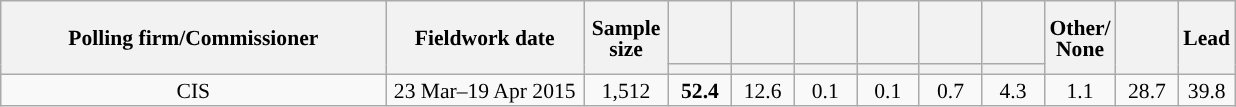<table class="wikitable collapsible collapsed" style="text-align:center; font-size:90%; line-height:14px;">
<tr style="height:42px;">
<th style="width:250px;" rowspan="2">Polling firm/Commissioner</th>
<th style="width:125px;" rowspan="2">Fieldwork date</th>
<th style="width:50px;" rowspan="2">Sample size</th>
<th style="width:35px;"></th>
<th style="width:35px;"></th>
<th style="width:35px;"></th>
<th style="width:35px;"></th>
<th style="width:35px;"></th>
<th style="width:35px;"></th>
<th style="width:35px;" rowspan="2">Other/<br>None</th>
<th style="width:35px;" rowspan="2"></th>
<th style="width:30px;" rowspan="2">Lead</th>
</tr>
<tr>
<th style="color:inherit;background:"></th>
<th style="color:inherit;background:"></th>
<th style="color:inherit;background:"></th>
<th style="color:inherit;background:"></th>
<th style="color:inherit;background:"></th>
<th style="color:inherit;background:"></th>
</tr>
<tr>
<td>CIS</td>
<td>23 Mar–19 Apr 2015</td>
<td>1,512</td>
<td><strong>52.4</strong></td>
<td>12.6</td>
<td>0.1</td>
<td>0.1</td>
<td>0.7</td>
<td>4.3</td>
<td>1.1</td>
<td>28.7</td>
<td style="background:">39.8</td>
</tr>
</table>
